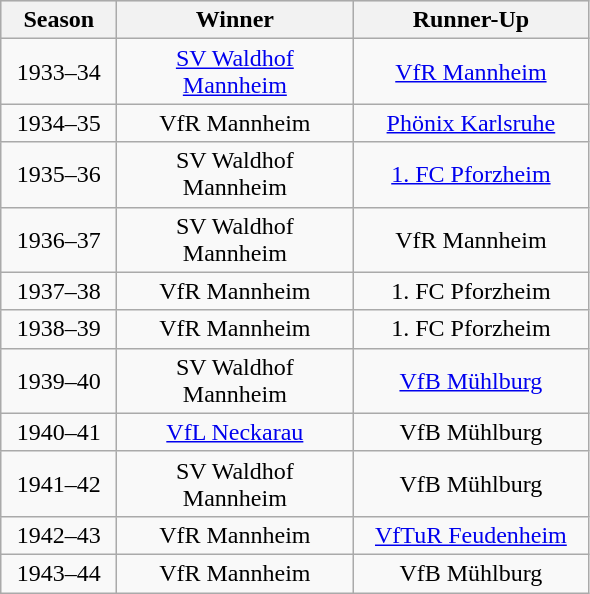<table class="wikitable">
<tr align="center" bgcolor="#dfdfdf">
<th width="70">Season</th>
<th width="150">Winner</th>
<th width="150">Runner-Up</th>
</tr>
<tr align="center">
<td>1933–34</td>
<td><a href='#'>SV Waldhof Mannheim</a></td>
<td><a href='#'>VfR Mannheim</a></td>
</tr>
<tr align="center">
<td>1934–35</td>
<td>VfR Mannheim</td>
<td><a href='#'>Phönix Karlsruhe</a></td>
</tr>
<tr align="center">
<td>1935–36</td>
<td>SV Waldhof Mannheim</td>
<td><a href='#'>1. FC Pforzheim</a></td>
</tr>
<tr align="center">
<td>1936–37</td>
<td>SV Waldhof Mannheim</td>
<td>VfR Mannheim</td>
</tr>
<tr align="center">
<td>1937–38</td>
<td>VfR Mannheim</td>
<td>1. FC Pforzheim</td>
</tr>
<tr align="center">
<td>1938–39</td>
<td>VfR Mannheim</td>
<td>1. FC Pforzheim</td>
</tr>
<tr align="center">
<td>1939–40</td>
<td>SV Waldhof Mannheim</td>
<td><a href='#'>VfB Mühlburg</a></td>
</tr>
<tr align="center">
<td>1940–41</td>
<td><a href='#'>VfL Neckarau</a></td>
<td>VfB Mühlburg</td>
</tr>
<tr align="center">
<td>1941–42</td>
<td>SV Waldhof Mannheim</td>
<td>VfB Mühlburg</td>
</tr>
<tr align="center">
<td>1942–43</td>
<td>VfR Mannheim</td>
<td><a href='#'>VfTuR Feudenheim</a></td>
</tr>
<tr align="center">
<td>1943–44</td>
<td>VfR Mannheim</td>
<td>VfB Mühlburg</td>
</tr>
</table>
